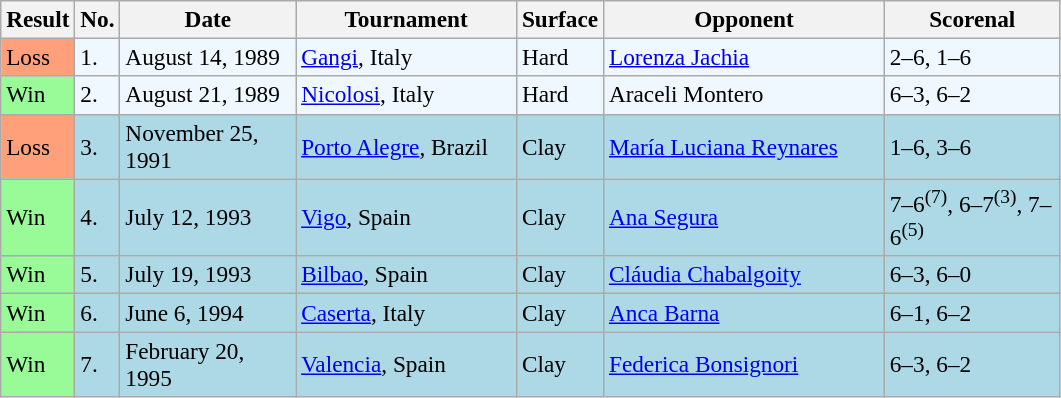<table class="sortable wikitable" style="font-size:97%;">
<tr>
<th>Result</th>
<th width=20>No.</th>
<th width=110>Date</th>
<th width=140>Tournament</th>
<th width=50>Surface</th>
<th width=180>Opponent</th>
<th width=110>Scorenal</th>
</tr>
<tr bgcolor="#f0f8ff">
<td style="background:#ffa07a;">Loss</td>
<td>1.</td>
<td>August 14, 1989</td>
<td><a href='#'>Gangi</a>, Italy</td>
<td>Hard</td>
<td> <a href='#'>Lorenza Jachia</a></td>
<td>2–6, 1–6</td>
</tr>
<tr bgcolor="#f0f8ff">
<td style="background:#98fb98;">Win</td>
<td>2.</td>
<td>August 21, 1989</td>
<td><a href='#'>Nicolosi</a>, Italy</td>
<td>Hard</td>
<td> Araceli Montero</td>
<td>6–3, 6–2</td>
</tr>
<tr bgcolor="lightblue">
<td style="background:#ffa07a;">Loss</td>
<td>3.</td>
<td>November 25, 1991</td>
<td><a href='#'>Porto Alegre</a>, Brazil</td>
<td>Clay</td>
<td> <a href='#'>María Luciana Reynares</a></td>
<td>1–6, 3–6</td>
</tr>
<tr bgcolor="lightblue">
<td style="background:#98fb98;">Win</td>
<td>4.</td>
<td>July 12, 1993</td>
<td><a href='#'>Vigo</a>, Spain</td>
<td>Clay</td>
<td> <a href='#'>Ana Segura</a></td>
<td>7–6<sup>(7)</sup>, 6–7<sup>(3)</sup>, 7–6<sup>(5)</sup></td>
</tr>
<tr bgcolor="lightblue">
<td style="background:#98fb98;">Win</td>
<td>5.</td>
<td>July 19, 1993</td>
<td><a href='#'>Bilbao</a>, Spain</td>
<td>Clay</td>
<td> <a href='#'>Cláudia Chabalgoity</a></td>
<td>6–3, 6–0</td>
</tr>
<tr bgcolor="lightblue">
<td style="background:#98fb98;">Win</td>
<td>6.</td>
<td>June 6, 1994</td>
<td><a href='#'>Caserta</a>, Italy</td>
<td>Clay</td>
<td> <a href='#'>Anca Barna</a></td>
<td>6–1, 6–2</td>
</tr>
<tr bgcolor="lightblue">
<td style="background:#98fb98;">Win</td>
<td>7.</td>
<td>February 20, 1995</td>
<td><a href='#'>Valencia</a>, Spain</td>
<td>Clay</td>
<td> <a href='#'>Federica Bonsignori</a></td>
<td>6–3, 6–2</td>
</tr>
</table>
